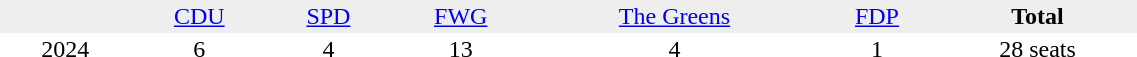<table border="0" cellpadding="2" cellspacing="0" width="60%">
<tr bgcolor="#eeeeee" align="center">
<td></td>
<td><a href='#'>CDU</a></td>
<td><a href='#'>SPD</a></td>
<td><a href='#'>FWG</a></td>
<td><a href='#'>The Greens</a></td>
<td><a href='#'>FDP</a></td>
<td><strong>Total</strong></td>
</tr>
<tr align="center">
<td>2024</td>
<td>6</td>
<td>4</td>
<td>13</td>
<td>4</td>
<td>1</td>
<td>28 seats</td>
</tr>
</table>
